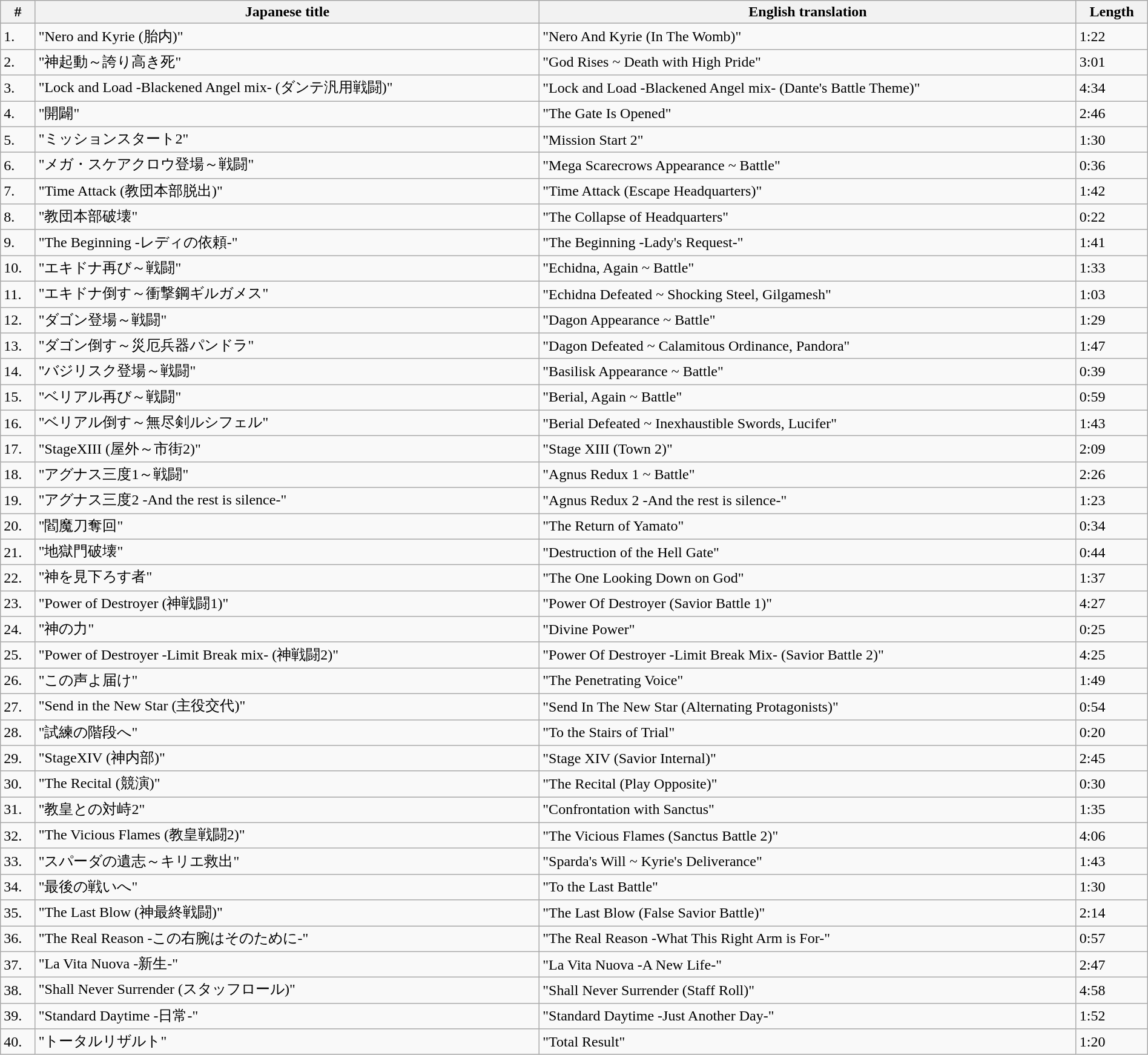<table class="wikitable" style="width:100%; margin-right:-1em;">
<tr>
<th>#</th>
<th>Japanese title</th>
<th>English translation</th>
<th>Length</th>
</tr>
<tr>
<td>1.</td>
<td>"Nero and Kyrie (胎内)"</td>
<td>"Nero And Kyrie (In The Womb)"</td>
<td>1:22</td>
</tr>
<tr>
<td>2.</td>
<td>"神起動～誇り高き死"</td>
<td>"God Rises ~ Death with High Pride"</td>
<td>3:01</td>
</tr>
<tr>
<td>3.</td>
<td>"Lock and Load -Blackened Angel mix- (ダンテ汎用戦闘)"</td>
<td>"Lock and Load -Blackened Angel mix- (Dante's Battle Theme)"</td>
<td>4:34</td>
</tr>
<tr>
<td>4.</td>
<td>"開闢"</td>
<td>"The Gate Is Opened"</td>
<td>2:46</td>
</tr>
<tr>
<td>5.</td>
<td>"ミッションスタート2"</td>
<td>"Mission Start 2"</td>
<td>1:30</td>
</tr>
<tr>
<td>6.</td>
<td>"メガ・スケアクロウ登場～戦闘"</td>
<td>"Mega Scarecrows Appearance ~ Battle"</td>
<td>0:36</td>
</tr>
<tr>
<td>7.</td>
<td>"Time Attack (教団本部脱出)"</td>
<td>"Time Attack (Escape Headquarters)"</td>
<td>1:42</td>
</tr>
<tr>
<td>8.</td>
<td>"教団本部破壊"</td>
<td>"The Collapse of Headquarters"</td>
<td>0:22</td>
</tr>
<tr>
<td>9.</td>
<td>"The Beginning -レディの依頼-"</td>
<td>"The Beginning -Lady's Request-"</td>
<td>1:41</td>
</tr>
<tr>
<td>10.</td>
<td>"エキドナ再び～戦闘"</td>
<td>"Echidna, Again ~ Battle"</td>
<td>1:33</td>
</tr>
<tr>
<td>11.</td>
<td>"エキドナ倒す～衝撃鋼ギルガメス"</td>
<td>"Echidna Defeated ~ Shocking Steel, Gilgamesh"</td>
<td>1:03</td>
</tr>
<tr>
<td>12.</td>
<td>"ダゴン登場～戦闘"</td>
<td>"Dagon Appearance ~ Battle"</td>
<td>1:29</td>
</tr>
<tr>
<td>13.</td>
<td>"ダゴン倒す～災厄兵器パンドラ"</td>
<td>"Dagon Defeated ~ Calamitous Ordinance, Pandora"</td>
<td>1:47</td>
</tr>
<tr>
<td>14.</td>
<td>"バジリスク登場～戦闘"</td>
<td>"Basilisk Appearance ~ Battle"</td>
<td>0:39</td>
</tr>
<tr>
<td>15.</td>
<td>"ベリアル再び～戦闘"</td>
<td>"Berial, Again ~ Battle"</td>
<td>0:59</td>
</tr>
<tr>
<td>16.</td>
<td>"ベリアル倒す～無尽剣ルシフェル"</td>
<td>"Berial Defeated ~ Inexhaustible Swords, Lucifer"</td>
<td>1:43</td>
</tr>
<tr>
<td>17.</td>
<td>"StageXIII (屋外～市街2)"</td>
<td>"Stage XIII (Town 2)"</td>
<td>2:09</td>
</tr>
<tr>
<td>18.</td>
<td>"アグナス三度1～戦闘"</td>
<td>"Agnus Redux 1 ~ Battle"</td>
<td>2:26</td>
</tr>
<tr>
<td>19.</td>
<td>"アグナス三度2 -And the rest is silence-"</td>
<td>"Agnus Redux 2 -And the rest is silence-"</td>
<td>1:23</td>
</tr>
<tr>
<td>20.</td>
<td>"閻魔刀奪回"</td>
<td>"The Return of Yamato"</td>
<td>0:34</td>
</tr>
<tr>
<td>21.</td>
<td>"地獄門破壊"</td>
<td>"Destruction of the Hell Gate"</td>
<td>0:44</td>
</tr>
<tr>
<td>22.</td>
<td>"神を見下ろす者"</td>
<td>"The One Looking Down on God"</td>
<td>1:37</td>
</tr>
<tr>
<td>23.</td>
<td>"Power of Destroyer (神戦闘1)"</td>
<td>"Power Of Destroyer (Savior Battle 1)"</td>
<td>4:27</td>
</tr>
<tr>
<td>24.</td>
<td>"神の力"</td>
<td>"Divine Power"</td>
<td>0:25</td>
</tr>
<tr>
<td>25.</td>
<td>"Power of Destroyer -Limit Break mix- (神戦闘2)"</td>
<td>"Power Of Destroyer -Limit Break Mix- (Savior Battle 2)"</td>
<td>4:25</td>
</tr>
<tr>
<td>26.</td>
<td>"この声よ届け"</td>
<td>"The Penetrating Voice"</td>
<td>1:49</td>
</tr>
<tr>
<td>27.</td>
<td>"Send in the New Star (主役交代)"</td>
<td>"Send In The New Star (Alternating Protagonists)"</td>
<td>0:54</td>
</tr>
<tr>
<td>28.</td>
<td>"試練の階段へ"</td>
<td>"To the Stairs of Trial"</td>
<td>0:20</td>
</tr>
<tr>
<td>29.</td>
<td>"StageXIV (神内部)"</td>
<td>"Stage XIV (Savior Internal)"</td>
<td>2:45</td>
</tr>
<tr>
<td>30.</td>
<td>"The Recital (競演)"</td>
<td>"The Recital (Play Opposite)"</td>
<td>0:30</td>
</tr>
<tr>
<td>31.</td>
<td>"教皇との対峙2"</td>
<td>"Confrontation with Sanctus"</td>
<td>1:35</td>
</tr>
<tr>
<td>32.</td>
<td>"The Vicious Flames (教皇戦闘2)"</td>
<td>"The Vicious Flames (Sanctus Battle 2)"</td>
<td>4:06</td>
</tr>
<tr>
<td>33.</td>
<td>"スパーダの遺志～キリエ救出"</td>
<td>"Sparda's Will ~ Kyrie's Deliverance"</td>
<td>1:43</td>
</tr>
<tr>
<td>34.</td>
<td>"最後の戦いへ"</td>
<td>"To the Last Battle"</td>
<td>1:30</td>
</tr>
<tr>
<td>35.</td>
<td>"The Last Blow (神最終戦闘)"</td>
<td>"The Last Blow (False Savior Battle)"</td>
<td>2:14</td>
</tr>
<tr>
<td>36.</td>
<td>"The Real Reason -この右腕はそのために-"</td>
<td>"The Real Reason -What This Right Arm is For-"</td>
<td>0:57</td>
</tr>
<tr>
<td>37.</td>
<td>"La Vita Nuova -新生-"</td>
<td>"La Vita Nuova -A New Life-"</td>
<td>2:47</td>
</tr>
<tr>
<td>38.</td>
<td>"Shall Never Surrender (スタッフロール)"</td>
<td>"Shall Never Surrender (Staff Roll)"</td>
<td>4:58</td>
</tr>
<tr>
<td>39.</td>
<td>"Standard Daytime -日常-"</td>
<td>"Standard Daytime -Just Another Day-"</td>
<td>1:52</td>
</tr>
<tr>
<td>40.</td>
<td>"トータルリザルト"</td>
<td>"Total Result"</td>
<td>1:20</td>
</tr>
</table>
